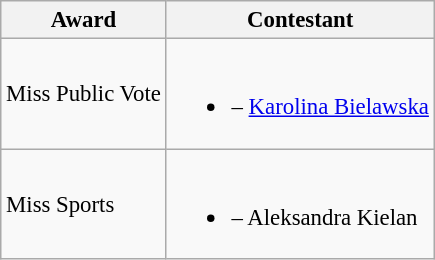<table class="wikitable unsortable" style="font-size:95%;">
<tr>
<th>Award</th>
<th>Contestant</th>
</tr>
<tr>
<td>Miss Public Vote</td>
<td><br><ul><li> – <a href='#'>Karolina Bielawska</a></li></ul></td>
</tr>
<tr>
<td>Miss Sports</td>
<td><br><ul><li> – Aleksandra Kielan</li></ul></td>
</tr>
</table>
